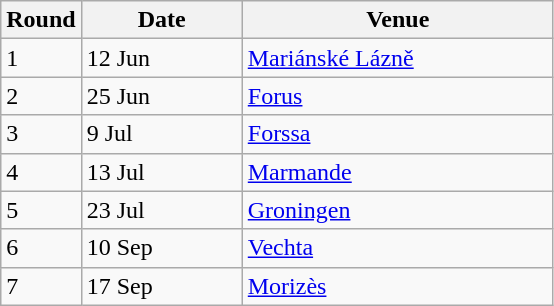<table class="wikitable" style="font-size: 100%">
<tr>
<th width=30>Round</th>
<th width=100>Date</th>
<th width=200>Venue</th>
</tr>
<tr>
<td>1</td>
<td>12 Jun</td>
<td> <a href='#'>Mariánské Lázně</a></td>
</tr>
<tr>
<td>2</td>
<td>25 Jun</td>
<td> <a href='#'>Forus</a></td>
</tr>
<tr>
<td>3</td>
<td>9 Jul</td>
<td> <a href='#'>Forssa</a></td>
</tr>
<tr>
<td>4</td>
<td>13 Jul</td>
<td> <a href='#'>Marmande</a></td>
</tr>
<tr>
<td>5</td>
<td>23 Jul</td>
<td> <a href='#'>Groningen</a></td>
</tr>
<tr>
<td>6</td>
<td>10 Sep</td>
<td> <a href='#'>Vechta</a></td>
</tr>
<tr>
<td>7</td>
<td>17 Sep</td>
<td> <a href='#'>Morizès</a></td>
</tr>
</table>
